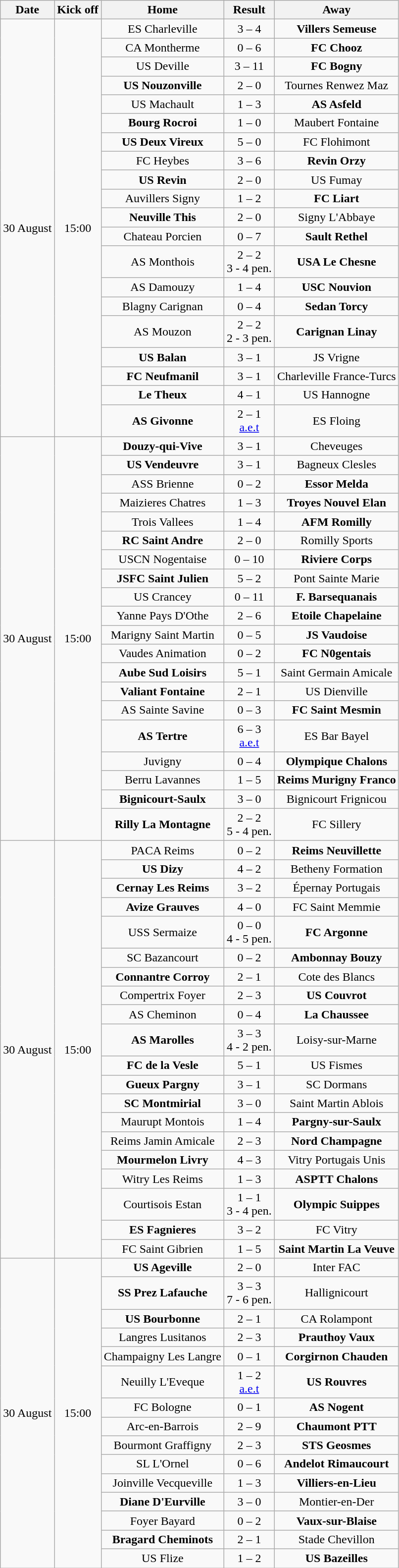<table class="wikitable" style="text-align: center">
<tr>
<th scope="col">Date</th>
<th scope="col">Kick off</th>
<th scope="col">Home</th>
<th scope="col">Result</th>
<th scope="col">Away</th>
</tr>
<tr>
<td rowspan="20">30 August</td>
<td rowspan="20">15:00</td>
<td>ES Charleville</td>
<td>3 – 4</td>
<td><strong>Villers Semeuse</strong></td>
</tr>
<tr>
<td>CA Montherme</td>
<td>0 – 6</td>
<td><strong>FC Chooz</strong></td>
</tr>
<tr>
<td>US Deville</td>
<td>3 – 11</td>
<td><strong>FC Bogny</strong></td>
</tr>
<tr>
<td><strong>US Nouzonville</strong></td>
<td>2 – 0</td>
<td>Tournes Renwez Maz</td>
</tr>
<tr>
<td>US Machault</td>
<td>1 – 3</td>
<td><strong>AS Asfeld</strong></td>
</tr>
<tr>
<td><strong>Bourg Rocroi</strong></td>
<td>1 – 0</td>
<td>Maubert Fontaine</td>
</tr>
<tr>
<td><strong>US Deux Vireux</strong></td>
<td>5 – 0</td>
<td>FC Flohimont</td>
</tr>
<tr>
<td>FC Heybes</td>
<td>3 – 6</td>
<td><strong>Revin Orzy</strong></td>
</tr>
<tr>
<td><strong>US Revin</strong></td>
<td>2 – 0</td>
<td>US Fumay</td>
</tr>
<tr>
<td>Auvillers Signy</td>
<td>1 – 2</td>
<td><strong>FC Liart</strong></td>
</tr>
<tr>
<td><strong>Neuville This</strong></td>
<td>2 – 0</td>
<td>Signy L'Abbaye</td>
</tr>
<tr>
<td>Chateau Porcien</td>
<td>0 – 7</td>
<td><strong>Sault Rethel</strong></td>
</tr>
<tr>
<td>AS Monthois</td>
<td>2 – 2 <br> 3 - 4 pen.</td>
<td><strong>USA Le Chesne</strong></td>
</tr>
<tr>
<td>AS Damouzy</td>
<td>1 – 4</td>
<td><strong>USC Nouvion</strong></td>
</tr>
<tr>
<td>Blagny Carignan</td>
<td>0 – 4</td>
<td><strong>Sedan Torcy</strong></td>
</tr>
<tr>
<td>AS Mouzon</td>
<td>2 – 2 <br> 2 - 3 pen.</td>
<td><strong>Carignan Linay</strong></td>
</tr>
<tr>
<td><strong>US Balan</strong></td>
<td>3 – 1</td>
<td>JS Vrigne</td>
</tr>
<tr>
<td><strong>FC Neufmanil</strong></td>
<td>3 – 1</td>
<td>Charleville France-Turcs</td>
</tr>
<tr>
<td><strong>Le Theux</strong></td>
<td>4 – 1</td>
<td>US Hannogne</td>
</tr>
<tr>
<td><strong>AS Givonne</strong></td>
<td>2 – 1 <br> <a href='#'>a.e.t</a></td>
<td>ES Floing</td>
</tr>
<tr>
<td rowspan="20">30 August</td>
<td rowspan="20">15:00</td>
<td><strong>Douzy-qui-Vive</strong></td>
<td>3 – 1</td>
<td>Cheveuges</td>
</tr>
<tr>
<td><strong>US Vendeuvre</strong></td>
<td>3 – 1</td>
<td>Bagneux Clesles</td>
</tr>
<tr>
<td>ASS Brienne</td>
<td>0 – 2</td>
<td><strong>Essor Melda</strong></td>
</tr>
<tr>
<td>Maizieres Chatres</td>
<td>1 – 3</td>
<td><strong>Troyes Nouvel Elan</strong></td>
</tr>
<tr>
<td>Trois Vallees</td>
<td>1 – 4</td>
<td><strong>AFM Romilly</strong></td>
</tr>
<tr>
<td><strong>RC Saint Andre</strong></td>
<td>2 – 0</td>
<td>Romilly Sports</td>
</tr>
<tr>
<td>USCN Nogentaise</td>
<td>0 – 10</td>
<td><strong>Riviere Corps</strong></td>
</tr>
<tr>
<td><strong>JSFC Saint Julien</strong></td>
<td>5 – 2</td>
<td>Pont Sainte Marie</td>
</tr>
<tr>
<td>US Crancey</td>
<td>0 – 11</td>
<td><strong>F. Barsequanais</strong></td>
</tr>
<tr>
<td>Yanne Pays D'Othe</td>
<td>2 – 6</td>
<td><strong>Etoile Chapelaine</strong></td>
</tr>
<tr>
<td>Marigny Saint Martin</td>
<td>0 – 5</td>
<td><strong>JS Vaudoise</strong></td>
</tr>
<tr>
<td>Vaudes Animation</td>
<td>0 – 2</td>
<td><strong>FC N0gentais</strong></td>
</tr>
<tr>
<td><strong>Aube Sud Loisirs</strong></td>
<td>5 – 1</td>
<td>Saint Germain Amicale</td>
</tr>
<tr>
<td><strong>Valiant Fontaine</strong></td>
<td>2 – 1</td>
<td>US Dienville</td>
</tr>
<tr>
<td>AS Sainte Savine</td>
<td>0 – 3</td>
<td><strong>FC Saint Mesmin</strong></td>
</tr>
<tr>
<td><strong>AS Tertre</strong></td>
<td>6 – 3 <br> <a href='#'>a.e.t</a></td>
<td>ES Bar Bayel</td>
</tr>
<tr>
<td>Juvigny</td>
<td>0 – 4</td>
<td><strong>Olympique Chalons</strong></td>
</tr>
<tr>
<td>Berru Lavannes</td>
<td>1 – 5</td>
<td><strong>Reims Murigny Franco</strong></td>
</tr>
<tr>
<td><strong>Bignicourt-Saulx</strong></td>
<td>3 – 0</td>
<td>Bignicourt Frignicou</td>
</tr>
<tr>
<td><strong>Rilly La Montagne</strong></td>
<td>2 – 2 <br> 5 - 4 pen.</td>
<td>FC Sillery</td>
</tr>
<tr>
<td rowspan="20">30 August</td>
<td rowspan="20">15:00</td>
<td>PACA Reims</td>
<td>0 – 2</td>
<td><strong>Reims Neuvillette</strong></td>
</tr>
<tr>
<td><strong>US Dizy</strong></td>
<td>4 – 2</td>
<td>Betheny Formation</td>
</tr>
<tr>
<td><strong>Cernay Les Reims</strong></td>
<td>3 – 2</td>
<td>Épernay Portugais</td>
</tr>
<tr>
<td><strong>Avize Grauves</strong></td>
<td>4 – 0</td>
<td>FC Saint Memmie</td>
</tr>
<tr>
<td>USS Sermaize</td>
<td>0 – 0 <br> 4 - 5 pen.</td>
<td><strong>FC Argonne</strong></td>
</tr>
<tr>
<td>SC Bazancourt</td>
<td>0 – 2</td>
<td><strong>Ambonnay Bouzy</strong></td>
</tr>
<tr>
<td><strong>Connantre Corroy</strong></td>
<td>2 – 1</td>
<td>Cote des Blancs</td>
</tr>
<tr>
<td>Compertrix Foyer</td>
<td>2 – 3</td>
<td><strong>US Couvrot</strong></td>
</tr>
<tr>
<td>AS Cheminon</td>
<td>0 – 4</td>
<td><strong>La Chaussee</strong></td>
</tr>
<tr>
<td><strong>AS Marolles</strong></td>
<td>3 – 3 <br> 4 - 2 pen.</td>
<td>Loisy-sur-Marne</td>
</tr>
<tr>
<td><strong>FC de la Vesle</strong></td>
<td>5 – 1</td>
<td>US Fismes</td>
</tr>
<tr>
<td><strong>Gueux Pargny</strong></td>
<td>3 – 1</td>
<td>SC Dormans</td>
</tr>
<tr>
<td><strong>SC Montmirial</strong></td>
<td>3 – 0</td>
<td>Saint Martin Ablois</td>
</tr>
<tr>
<td>Maurupt Montois</td>
<td>1 – 4</td>
<td><strong>Pargny-sur-Saulx</strong></td>
</tr>
<tr>
<td>Reims Jamin Amicale</td>
<td>2 – 3</td>
<td><strong>Nord Champagne</strong></td>
</tr>
<tr>
<td><strong>Mourmelon Livry</strong></td>
<td>4 – 3</td>
<td>Vitry Portugais Unis</td>
</tr>
<tr>
<td>Witry Les Reims</td>
<td>1 – 3</td>
<td><strong>ASPTT Chalons</strong></td>
</tr>
<tr>
<td>Courtisois Estan</td>
<td>1 – 1 <br> 3 - 4 pen.</td>
<td><strong>Olympic Suippes</strong></td>
</tr>
<tr>
<td><strong>ES Fagnieres</strong></td>
<td>3 – 2</td>
<td>FC Vitry</td>
</tr>
<tr>
<td>FC Saint Gibrien</td>
<td>1 – 5</td>
<td><strong>Saint Martin La Veuve</strong></td>
</tr>
<tr>
<td rowspan="15">30 August</td>
<td rowspan="15">15:00</td>
<td><strong>US Ageville</strong></td>
<td>2 – 0</td>
<td>Inter FAC</td>
</tr>
<tr>
<td><strong>SS Prez Lafauche</strong></td>
<td>3 – 3 <br> 7 - 6 pen.</td>
<td>Hallignicourt</td>
</tr>
<tr>
<td><strong>US Bourbonne</strong></td>
<td>2 – 1</td>
<td>CA Rolampont</td>
</tr>
<tr>
<td>Langres Lusitanos</td>
<td>2 – 3</td>
<td><strong>Prauthoy Vaux</strong></td>
</tr>
<tr>
<td>Champaigny Les Langre</td>
<td>0 – 1</td>
<td><strong>Corgirnon Chauden</strong></td>
</tr>
<tr>
<td>Neuilly L'Eveque</td>
<td>1 – 2 <br> <a href='#'>a.e.t</a></td>
<td><strong>US Rouvres</strong></td>
</tr>
<tr>
<td>FC Bologne</td>
<td>0 – 1</td>
<td><strong>AS Nogent</strong></td>
</tr>
<tr>
<td>Arc-en-Barrois</td>
<td>2 – 9</td>
<td><strong>Chaumont PTT</strong></td>
</tr>
<tr>
<td>Bourmont Graffigny</td>
<td>2 – 3</td>
<td><strong>STS Geosmes</strong></td>
</tr>
<tr>
<td>SL L'Ornel</td>
<td>0 – 6</td>
<td><strong>Andelot Rimaucourt</strong></td>
</tr>
<tr>
<td>Joinville Vecqueville</td>
<td>1 – 3</td>
<td><strong>Villiers-en-Lieu</strong></td>
</tr>
<tr>
<td><strong>Diane D'Eurville</strong></td>
<td>3 – 0</td>
<td>Montier-en-Der</td>
</tr>
<tr>
<td>Foyer Bayard</td>
<td>0 – 2</td>
<td><strong>Vaux-sur-Blaise</strong></td>
</tr>
<tr>
<td><strong>Bragard Cheminots</strong></td>
<td>2 – 1</td>
<td>Stade Chevillon</td>
</tr>
<tr>
<td>US Flize</td>
<td>1 – 2</td>
<td><strong>US Bazeilles</strong></td>
</tr>
</table>
